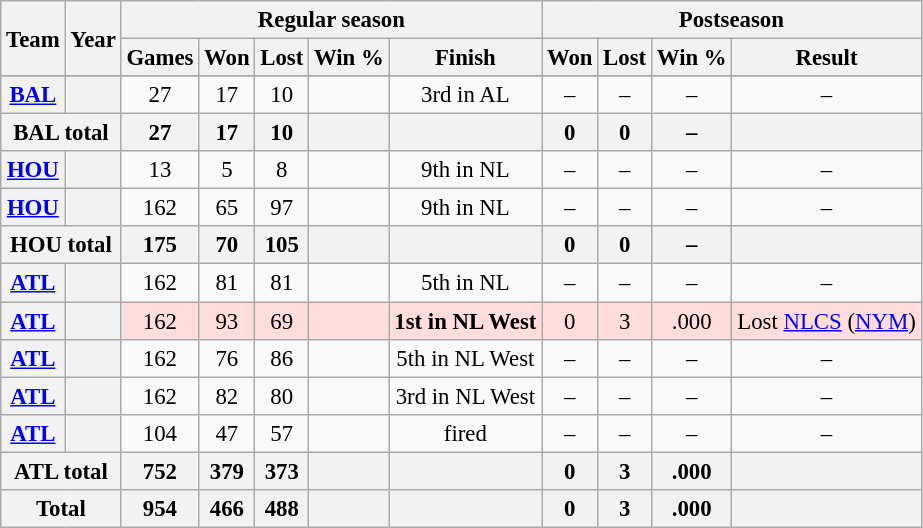<table class="wikitable" style="font-size: 95%; text-align:center;">
<tr>
<th rowspan="2">Team</th>
<th rowspan="2">Year</th>
<th colspan="5">Regular season</th>
<th colspan="4">Postseason</th>
</tr>
<tr>
<th>Games</th>
<th>Won</th>
<th>Lost</th>
<th>Win %</th>
<th>Finish</th>
<th>Won</th>
<th>Lost</th>
<th>Win %</th>
<th>Result</th>
</tr>
<tr>
</tr>
<tr>
<th><a href='#'>BAL</a></th>
<th></th>
<td>27</td>
<td>17</td>
<td>10</td>
<td></td>
<td>3rd in AL</td>
<td>–</td>
<td>–</td>
<td>–</td>
<td>–</td>
</tr>
<tr>
<th colspan="2">BAL total</th>
<th>27</th>
<th>17</th>
<th>10</th>
<th></th>
<th></th>
<th>0</th>
<th>0</th>
<th>–</th>
<th></th>
</tr>
<tr>
<th><a href='#'>HOU</a></th>
<th></th>
<td>13</td>
<td>5</td>
<td>8</td>
<td></td>
<td>9th in NL</td>
<td>–</td>
<td>–</td>
<td>–</td>
<td>–</td>
</tr>
<tr>
<th><a href='#'>HOU</a></th>
<th></th>
<td>162</td>
<td>65</td>
<td>97</td>
<td></td>
<td>9th in NL</td>
<td>–</td>
<td>–</td>
<td>–</td>
<td>–</td>
</tr>
<tr>
<th colspan="2">HOU total</th>
<th>175</th>
<th>70</th>
<th>105</th>
<th></th>
<th></th>
<th>0</th>
<th>0</th>
<th>–</th>
<th></th>
</tr>
<tr>
<th><a href='#'>ATL</a></th>
<th></th>
<td>162</td>
<td>81</td>
<td>81</td>
<td></td>
<td>5th in NL</td>
<td>–</td>
<td>–</td>
<td>–</td>
<td>–</td>
</tr>
<tr style="background:#fdd">
<th><a href='#'>ATL</a></th>
<th></th>
<td>162</td>
<td>93</td>
<td>69</td>
<td></td>
<td><strong>1st in NL West</strong></td>
<td>0</td>
<td>3</td>
<td>.000</td>
<td>Lost <a href='#'>NLCS</a> (<a href='#'>NYM</a>)</td>
</tr>
<tr>
<th><a href='#'>ATL</a></th>
<th></th>
<td>162</td>
<td>76</td>
<td>86</td>
<td></td>
<td>5th in NL West</td>
<td>–</td>
<td>–</td>
<td>–</td>
<td>–</td>
</tr>
<tr>
<th><a href='#'>ATL</a></th>
<th></th>
<td>162</td>
<td>82</td>
<td>80</td>
<td></td>
<td>3rd in NL West</td>
<td>–</td>
<td>–</td>
<td>–</td>
<td>–</td>
</tr>
<tr>
<th><a href='#'>ATL</a></th>
<th></th>
<td>104</td>
<td>47</td>
<td>57</td>
<td></td>
<td>fired</td>
<td>–</td>
<td>–</td>
<td>–</td>
<td>–</td>
</tr>
<tr>
<th colspan="2">ATL total</th>
<th>752</th>
<th>379</th>
<th>373</th>
<th></th>
<th></th>
<th>0</th>
<th>3</th>
<th>.000</th>
<th></th>
</tr>
<tr>
<th colspan="2">Total</th>
<th>954</th>
<th>466</th>
<th>488</th>
<th></th>
<th></th>
<th>0</th>
<th>3</th>
<th>.000</th>
<th></th>
</tr>
</table>
